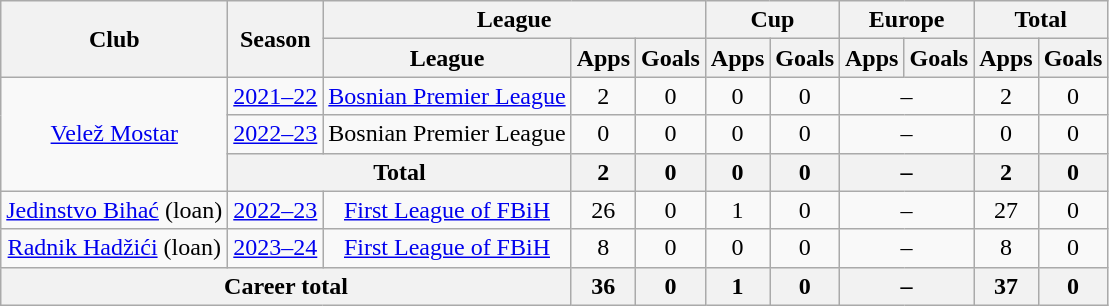<table class="wikitable" style="text-align:center">
<tr>
<th rowspan="2">Club</th>
<th rowspan="2">Season</th>
<th colspan="3">League</th>
<th colspan="2">Cup</th>
<th colspan="2">Europe</th>
<th colspan="2">Total</th>
</tr>
<tr>
<th>League</th>
<th>Apps</th>
<th>Goals</th>
<th>Apps</th>
<th>Goals</th>
<th>Apps</th>
<th>Goals</th>
<th>Apps</th>
<th>Goals</th>
</tr>
<tr>
<td rowspan="3"><a href='#'>Velež Mostar</a></td>
<td><a href='#'>2021–22</a></td>
<td><a href='#'>Bosnian Premier League</a></td>
<td>2</td>
<td>0</td>
<td>0</td>
<td>0</td>
<td colspan="2">–</td>
<td>2</td>
<td>0</td>
</tr>
<tr>
<td><a href='#'>2022–23</a></td>
<td>Bosnian Premier League</td>
<td>0</td>
<td>0</td>
<td>0</td>
<td>0</td>
<td colspan="2">–</td>
<td>0</td>
<td>0</td>
</tr>
<tr>
<th colspan="2">Total</th>
<th>2</th>
<th>0</th>
<th>0</th>
<th>0</th>
<th colspan="2">–</th>
<th>2</th>
<th>0</th>
</tr>
<tr>
<td><a href='#'>Jedinstvo Bihać</a> (loan)</td>
<td><a href='#'>2022–23</a></td>
<td><a href='#'>First League of FBiH</a></td>
<td>26</td>
<td>0</td>
<td>1</td>
<td>0</td>
<td colspan="2">–</td>
<td>27</td>
<td>0</td>
</tr>
<tr>
<td><a href='#'>Radnik Hadžići</a> (loan)</td>
<td><a href='#'>2023–24</a></td>
<td><a href='#'>First League of FBiH</a></td>
<td>8</td>
<td>0</td>
<td>0</td>
<td>0</td>
<td colspan="2">–</td>
<td>8</td>
<td>0</td>
</tr>
<tr>
<th colspan="3">Career total</th>
<th>36</th>
<th>0</th>
<th>1</th>
<th>0</th>
<th colspan="2">–</th>
<th>37</th>
<th>0</th>
</tr>
</table>
